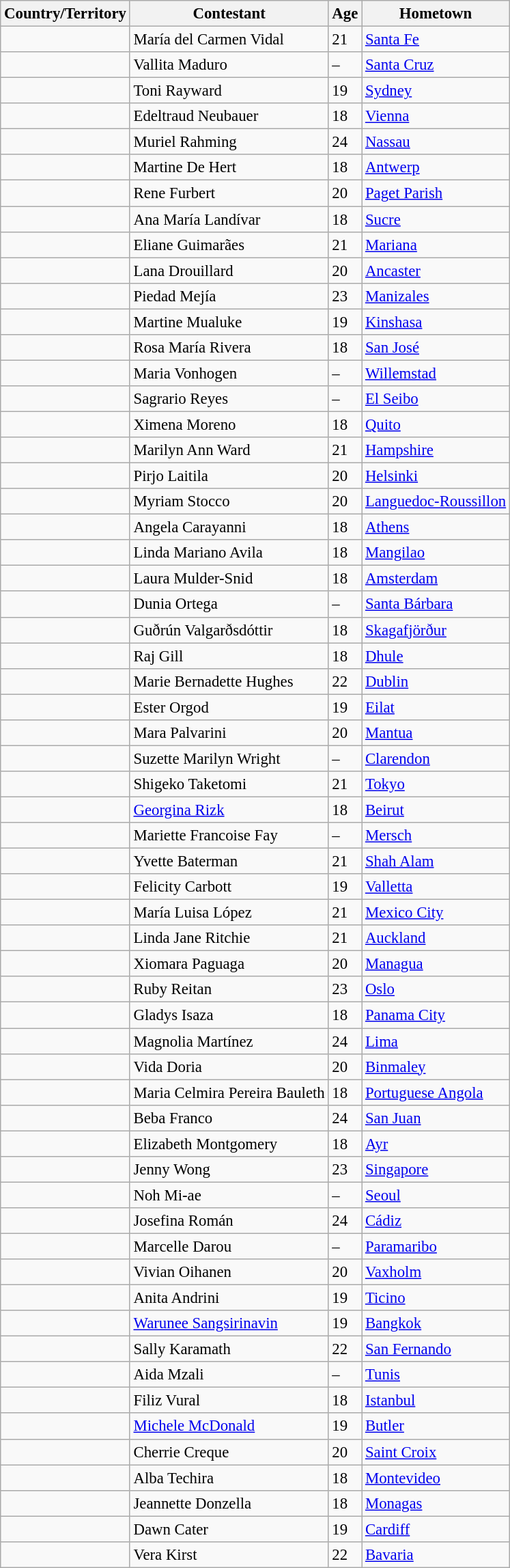<table class="wikitable sortable" style="font-size: 95%;">
<tr>
<th>Country/Territory</th>
<th>Contestant</th>
<th>Age</th>
<th>Hometown</th>
</tr>
<tr>
<td></td>
<td>María del Carmen Vidal</td>
<td>21</td>
<td><a href='#'>Santa Fe</a></td>
</tr>
<tr>
<td></td>
<td>Vallita Maduro</td>
<td>–</td>
<td><a href='#'>Santa Cruz</a></td>
</tr>
<tr>
<td></td>
<td>Toni Rayward</td>
<td>19</td>
<td><a href='#'>Sydney</a></td>
</tr>
<tr>
<td></td>
<td>Edeltraud Neubauer</td>
<td>18</td>
<td><a href='#'>Vienna</a></td>
</tr>
<tr>
<td></td>
<td>Muriel Rahming</td>
<td>24</td>
<td><a href='#'>Nassau</a></td>
</tr>
<tr>
<td></td>
<td>Martine De Hert</td>
<td>18</td>
<td><a href='#'>Antwerp</a></td>
</tr>
<tr>
<td></td>
<td>Rene Furbert</td>
<td>20</td>
<td><a href='#'>Paget Parish</a></td>
</tr>
<tr>
<td></td>
<td>Ana María Landívar</td>
<td>18</td>
<td><a href='#'>Sucre</a></td>
</tr>
<tr>
<td></td>
<td>Eliane Guimarães</td>
<td>21</td>
<td><a href='#'>Mariana</a></td>
</tr>
<tr>
<td></td>
<td>Lana Drouillard</td>
<td>20</td>
<td><a href='#'>Ancaster</a></td>
</tr>
<tr>
<td></td>
<td>Piedad Mejía</td>
<td>23</td>
<td><a href='#'>Manizales</a></td>
</tr>
<tr>
<td></td>
<td>Martine Mualuke</td>
<td>19</td>
<td><a href='#'>Kinshasa</a></td>
</tr>
<tr>
<td></td>
<td>Rosa María Rivera</td>
<td>18</td>
<td><a href='#'>San José</a></td>
</tr>
<tr>
<td></td>
<td>Maria Vonhogen</td>
<td>–</td>
<td><a href='#'>Willemstad</a></td>
</tr>
<tr>
<td></td>
<td>Sagrario Reyes</td>
<td>–</td>
<td><a href='#'>El Seibo</a></td>
</tr>
<tr>
<td></td>
<td>Ximena Moreno</td>
<td>18</td>
<td><a href='#'>Quito</a></td>
</tr>
<tr>
<td></td>
<td>Marilyn Ann Ward</td>
<td>21</td>
<td><a href='#'>Hampshire</a></td>
</tr>
<tr>
<td></td>
<td>Pirjo Laitila</td>
<td>20</td>
<td><a href='#'>Helsinki</a></td>
</tr>
<tr>
<td></td>
<td>Myriam Stocco</td>
<td>20</td>
<td><a href='#'>Languedoc-Roussillon</a></td>
</tr>
<tr>
<td></td>
<td>Angela Carayanni</td>
<td>18</td>
<td><a href='#'>Athens</a></td>
</tr>
<tr>
<td></td>
<td>Linda Mariano Avila</td>
<td>18</td>
<td><a href='#'>Mangilao</a></td>
</tr>
<tr>
<td></td>
<td>Laura Mulder-Snid</td>
<td>18</td>
<td><a href='#'>Amsterdam</a></td>
</tr>
<tr>
<td></td>
<td>Dunia Ortega</td>
<td>–</td>
<td><a href='#'>Santa Bárbara</a></td>
</tr>
<tr>
<td></td>
<td>Guðrún Valgarðsdóttir</td>
<td>18</td>
<td><a href='#'>Skagafjörður</a></td>
</tr>
<tr>
<td></td>
<td>Raj Gill</td>
<td>18</td>
<td><a href='#'>Dhule</a></td>
</tr>
<tr>
<td></td>
<td>Marie Bernadette Hughes</td>
<td>22</td>
<td><a href='#'>Dublin</a></td>
</tr>
<tr>
<td></td>
<td>Ester Orgod</td>
<td>19</td>
<td><a href='#'>Eilat</a></td>
</tr>
<tr>
<td></td>
<td>Mara Palvarini</td>
<td>20</td>
<td><a href='#'>Mantua</a></td>
</tr>
<tr>
<td></td>
<td>Suzette Marilyn Wright</td>
<td>–</td>
<td><a href='#'>Clarendon</a></td>
</tr>
<tr>
<td></td>
<td>Shigeko Taketomi</td>
<td>21</td>
<td><a href='#'>Tokyo</a></td>
</tr>
<tr>
<td></td>
<td><a href='#'>Georgina Rizk</a></td>
<td>18</td>
<td><a href='#'>Beirut</a></td>
</tr>
<tr>
<td></td>
<td>Mariette Francoise Fay</td>
<td>–</td>
<td><a href='#'>Mersch</a></td>
</tr>
<tr>
<td></td>
<td>Yvette Baterman</td>
<td>21</td>
<td><a href='#'>Shah Alam</a></td>
</tr>
<tr>
<td></td>
<td>Felicity Carbott</td>
<td>19</td>
<td><a href='#'>Valletta</a></td>
</tr>
<tr>
<td></td>
<td>María Luisa López</td>
<td>21</td>
<td><a href='#'>Mexico City</a></td>
</tr>
<tr>
<td></td>
<td>Linda Jane Ritchie</td>
<td>21</td>
<td><a href='#'>Auckland</a></td>
</tr>
<tr>
<td></td>
<td>Xiomara Paguaga</td>
<td>20</td>
<td><a href='#'>Managua</a></td>
</tr>
<tr>
<td></td>
<td>Ruby Reitan</td>
<td>23</td>
<td><a href='#'>Oslo</a></td>
</tr>
<tr>
<td></td>
<td>Gladys Isaza</td>
<td>18</td>
<td><a href='#'>Panama City</a></td>
</tr>
<tr>
<td></td>
<td>Magnolia Martínez</td>
<td>24</td>
<td><a href='#'>Lima</a></td>
</tr>
<tr>
<td></td>
<td>Vida Doria</td>
<td>20</td>
<td><a href='#'>Binmaley</a></td>
</tr>
<tr>
<td></td>
<td>Maria Celmira Pereira Bauleth</td>
<td>18</td>
<td><a href='#'>Portuguese Angola</a></td>
</tr>
<tr>
<td></td>
<td>Beba Franco</td>
<td>24</td>
<td><a href='#'>San Juan</a></td>
</tr>
<tr>
<td></td>
<td>Elizabeth Montgomery</td>
<td>18</td>
<td><a href='#'>Ayr</a></td>
</tr>
<tr>
<td></td>
<td>Jenny Wong</td>
<td>23</td>
<td><a href='#'>Singapore</a></td>
</tr>
<tr>
<td></td>
<td>Noh Mi-ae</td>
<td>–</td>
<td><a href='#'>Seoul</a></td>
</tr>
<tr>
<td></td>
<td>Josefina Román</td>
<td>24</td>
<td><a href='#'>Cádiz</a></td>
</tr>
<tr>
<td></td>
<td>Marcelle Darou</td>
<td>–</td>
<td><a href='#'>Paramaribo</a></td>
</tr>
<tr>
<td></td>
<td>Vivian Oihanen</td>
<td>20</td>
<td><a href='#'>Vaxholm</a></td>
</tr>
<tr>
<td></td>
<td>Anita Andrini</td>
<td>19</td>
<td><a href='#'>Ticino</a></td>
</tr>
<tr>
<td></td>
<td><a href='#'>Warunee Sangsirinavin</a></td>
<td>19</td>
<td><a href='#'>Bangkok</a></td>
</tr>
<tr>
<td></td>
<td>Sally Karamath</td>
<td>22</td>
<td><a href='#'>San Fernando</a></td>
</tr>
<tr>
<td></td>
<td>Aida Mzali</td>
<td>–</td>
<td><a href='#'>Tunis</a></td>
</tr>
<tr>
<td></td>
<td>Filiz Vural</td>
<td>18</td>
<td><a href='#'>Istanbul</a></td>
</tr>
<tr>
<td></td>
<td><a href='#'>Michele McDonald</a></td>
<td>19</td>
<td><a href='#'>Butler</a></td>
</tr>
<tr>
<td></td>
<td>Cherrie Creque</td>
<td>20</td>
<td><a href='#'>Saint Croix</a></td>
</tr>
<tr>
<td></td>
<td>Alba Techira</td>
<td>18</td>
<td><a href='#'>Montevideo</a></td>
</tr>
<tr>
<td></td>
<td>Jeannette Donzella</td>
<td>18</td>
<td><a href='#'>Monagas</a></td>
</tr>
<tr>
<td></td>
<td>Dawn Cater</td>
<td>19</td>
<td><a href='#'>Cardiff</a></td>
</tr>
<tr>
<td></td>
<td>Vera Kirst</td>
<td>22</td>
<td><a href='#'>Bavaria</a></td>
</tr>
</table>
